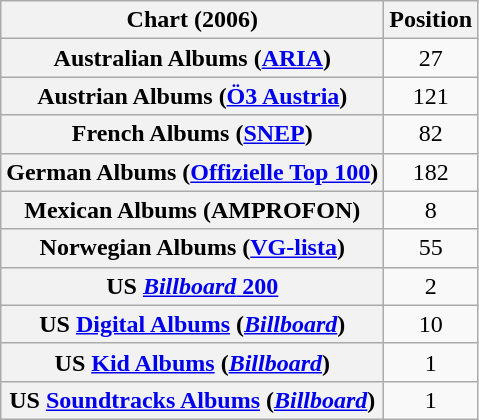<table class="wikitable sortable plainrowheaders" style="text-align:center;">
<tr>
<th>Chart (2006)</th>
<th>Position</th>
</tr>
<tr>
<th scope="row">Australian Albums (<a href='#'>ARIA</a>)</th>
<td align="center">27</td>
</tr>
<tr>
<th scope="row">Austrian Albums (<a href='#'>Ö3 Austria</a>)</th>
<td align="center">121</td>
</tr>
<tr>
<th scope="row">French Albums (<a href='#'>SNEP</a>)</th>
<td align="center">82</td>
</tr>
<tr>
<th scope="row">German Albums (<a href='#'>Offizielle Top 100</a>)</th>
<td align="center">182</td>
</tr>
<tr>
<th scope="row">Mexican Albums (AMPROFON)</th>
<td align="center">8</td>
</tr>
<tr>
<th scope="row">Norwegian Albums (<a href='#'>VG-lista</a>)</th>
<td align="center">55</td>
</tr>
<tr>
<th scope="row">US <a href='#'><em>Billboard</em> 200</a></th>
<td align="center">2</td>
</tr>
<tr>
<th scope="row">US <a href='#'>Digital Albums</a> (<a href='#'><em>Billboard</em></a>)</th>
<td align="center">10</td>
</tr>
<tr>
<th scope="row">US <a href='#'>Kid Albums</a> (<a href='#'><em>Billboard</em></a>)</th>
<td align="center">1</td>
</tr>
<tr>
<th scope="row">US <a href='#'>Soundtracks Albums</a> (<a href='#'><em>Billboard</em></a>)</th>
<td align="center">1</td>
</tr>
</table>
